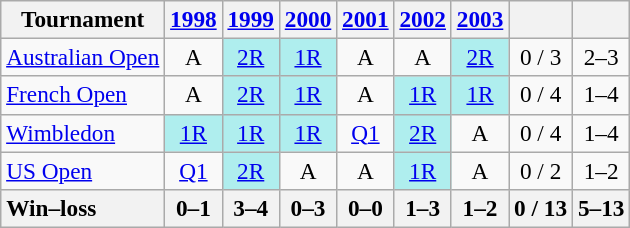<table class=wikitable style=text-align:center;font-size:97%>
<tr>
<th>Tournament</th>
<th><a href='#'>1998</a></th>
<th><a href='#'>1999</a></th>
<th><a href='#'>2000</a></th>
<th><a href='#'>2001</a></th>
<th><a href='#'>2002</a></th>
<th><a href='#'>2003</a></th>
<th></th>
<th></th>
</tr>
<tr>
<td align=left><a href='#'>Australian Open</a></td>
<td>A</td>
<td bgcolor=afeeee><a href='#'>2R</a></td>
<td bgcolor=afeeee><a href='#'>1R</a></td>
<td>A</td>
<td>A</td>
<td bgcolor=afeeee><a href='#'>2R</a></td>
<td>0 / 3</td>
<td>2–3</td>
</tr>
<tr>
<td align=left><a href='#'>French Open</a></td>
<td>A</td>
<td bgcolor=afeeee><a href='#'>2R</a></td>
<td bgcolor=afeeee><a href='#'>1R</a></td>
<td>A</td>
<td bgcolor=afeeee><a href='#'>1R</a></td>
<td bgcolor=afeeee><a href='#'>1R</a></td>
<td>0 / 4</td>
<td>1–4</td>
</tr>
<tr>
<td align=left><a href='#'>Wimbledon</a></td>
<td bgcolor=afeeee><a href='#'>1R</a></td>
<td bgcolor=afeeee><a href='#'>1R</a></td>
<td bgcolor=afeeee><a href='#'>1R</a></td>
<td><a href='#'>Q1</a></td>
<td bgcolor=afeeee><a href='#'>2R</a></td>
<td>A</td>
<td>0 / 4</td>
<td>1–4</td>
</tr>
<tr>
<td align=left><a href='#'>US Open</a></td>
<td><a href='#'>Q1</a></td>
<td bgcolor=afeeee><a href='#'>2R</a></td>
<td>A</td>
<td>A</td>
<td bgcolor=afeeee><a href='#'>1R</a></td>
<td>A</td>
<td>0 / 2</td>
<td>1–2</td>
</tr>
<tr>
<th style=text-align:left>Win–loss</th>
<th>0–1</th>
<th>3–4</th>
<th>0–3</th>
<th>0–0</th>
<th>1–3</th>
<th>1–2</th>
<th>0 / 13</th>
<th>5–13</th>
</tr>
</table>
